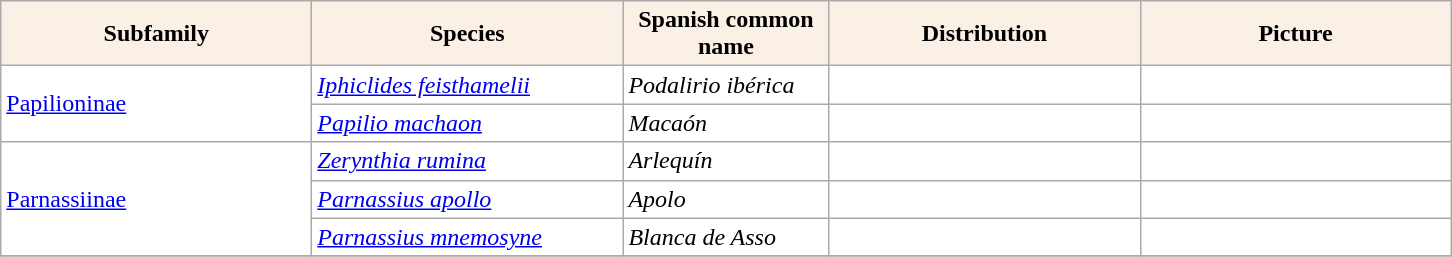<table class="wikitable" border="0" style="background:#ffffff" align="top" class="sortable wikitable">
<tr ->
<th style="background:Linen; color:Black" width=200 px>Subfamily</th>
<th style="background:Linen; color:Black" width=200 px>Species</th>
<th style="background:Linen; color:Black" width=130 px>Spanish common name</th>
<th style="background:Linen; color:Black" width=200 px>Distribution</th>
<th style="background:Linen; color:Black" width=200 px>Picture</th>
</tr>
<tr>
<td rowspan = 2><a href='#'>Papilioninae</a></td>
<td><em><a href='#'>Iphiclides feisthamelii</a></em></td>
<td><em>Podalirio ibérica</em></td>
<td></td>
<td></td>
</tr>
<tr>
<td><em><a href='#'>Papilio machaon</a></em></td>
<td><em>Macaón</em></td>
<td></td>
<td></td>
</tr>
<tr>
<td rowspan = 3><a href='#'>Parnassiinae</a></td>
<td><em><a href='#'>Zerynthia rumina</a></em></td>
<td><em>Arlequín</em></td>
<td></td>
<td></td>
</tr>
<tr>
<td><em><a href='#'>Parnassius apollo</a></em></td>
<td><em>Apolo</em></td>
<td></td>
<td></td>
</tr>
<tr>
<td><em><a href='#'>Parnassius mnemosyne</a></em></td>
<td><em>Blanca de Asso</em></td>
<td></td>
<td></td>
</tr>
<tr>
</tr>
</table>
